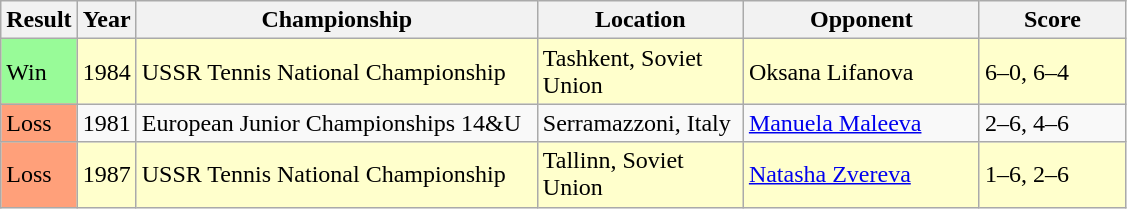<table class="sortable wikitable">
<tr>
<th>Result</th>
<th>Year</th>
<th style="width:260px">Championship</th>
<th style="width:130px">Location</th>
<th width=150>Opponent</th>
<th width=90>Score</th>
</tr>
<tr bgcolor=#FFFFCC>
<td style="background:#98fb98;">Win</td>
<td>1984</td>
<td>USSR Tennis National Championship</td>
<td>Tashkent, Soviet Union</td>
<td> Oksana Lifanova</td>
<td>6–0, 6–4</td>
</tr>
<tr>
<td style="background:#ffa07a;">Loss</td>
<td>1981</td>
<td>European Junior Championships 14&U</td>
<td>Serramazzoni, Italy</td>
<td> <a href='#'>Manuela Maleeva</a></td>
<td>2–6, 4–6</td>
</tr>
<tr bgcolor=#FFFFCC>
<td style="background:#ffa07a;">Loss</td>
<td>1987</td>
<td>USSR Tennis National Championship</td>
<td>Tallinn, Soviet Union</td>
<td> <a href='#'>Natasha Zvereva</a></td>
<td>1–6, 2–6</td>
</tr>
</table>
